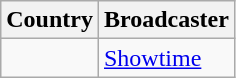<table class="wikitable">
<tr>
<th align=center>Country</th>
<th align=center>Broadcaster</th>
</tr>
<tr>
<td></td>
<td><a href='#'>Showtime</a></td>
</tr>
</table>
